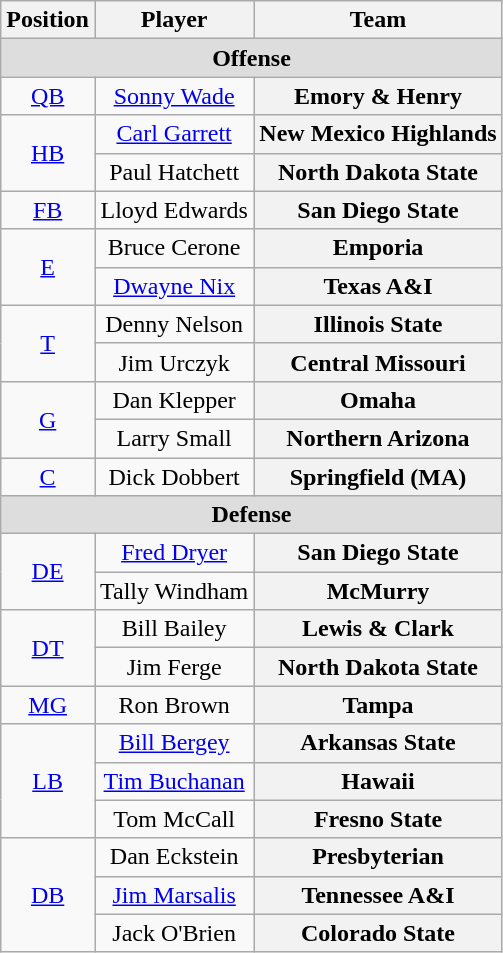<table class="wikitable">
<tr>
<th>Position</th>
<th>Player</th>
<th>Team</th>
</tr>
<tr>
<td colspan="3" style="text-align:center; background:#ddd;"><strong>Offense </strong></td>
</tr>
<tr style="text-align:center;">
<td><a href='#'>QB</a></td>
<td><a href='#'>Sonny Wade</a></td>
<th Style = >Emory & Henry</th>
</tr>
<tr style="text-align:center;">
<td rowspan="2"><a href='#'>HB</a></td>
<td><a href='#'>Carl Garrett</a></td>
<th Style = >New Mexico Highlands</th>
</tr>
<tr style="text-align:center;">
<td>Paul Hatchett</td>
<th Style = >North Dakota State</th>
</tr>
<tr style="text-align:center;">
<td><a href='#'>FB</a></td>
<td>Lloyd Edwards</td>
<th Style = >San Diego State</th>
</tr>
<tr style="text-align:center;">
<td rowspan="2"><a href='#'>E</a></td>
<td>Bruce Cerone</td>
<th Style = >Emporia</th>
</tr>
<tr style="text-align:center;">
<td><a href='#'>Dwayne Nix</a></td>
<th Style = >Texas A&I</th>
</tr>
<tr style="text-align:center;">
<td rowspan="2"><a href='#'>T</a></td>
<td>Denny Nelson</td>
<th Style = >Illinois State</th>
</tr>
<tr style="text-align:center;">
<td>Jim Urczyk</td>
<th Style = >Central Missouri</th>
</tr>
<tr style="text-align:center;">
<td rowspan="2"><a href='#'>G</a></td>
<td>Dan Klepper</td>
<th Style = >Omaha</th>
</tr>
<tr style="text-align:center;">
<td>Larry Small</td>
<th Style = >Northern Arizona</th>
</tr>
<tr style="text-align:center;">
<td><a href='#'>C</a></td>
<td>Dick Dobbert</td>
<th Style = >Springfield (MA)</th>
</tr>
<tr>
<td colspan="3" style="text-align:center; background:#ddd;"><strong>Defense</strong></td>
</tr>
<tr style="text-align:center;">
<td rowspan="2"><a href='#'>DE</a></td>
<td><a href='#'>Fred Dryer</a></td>
<th Style = >San Diego State</th>
</tr>
<tr style="text-align:center;">
<td>Tally Windham</td>
<th Style = >McMurry</th>
</tr>
<tr style="text-align:center;">
<td rowspan="2"><a href='#'>DT</a></td>
<td>Bill Bailey</td>
<th Style = >Lewis & Clark</th>
</tr>
<tr style="text-align:center;">
<td>Jim Ferge</td>
<th Style = >North Dakota State</th>
</tr>
<tr style="text-align:center;">
<td><a href='#'>MG</a></td>
<td>Ron Brown</td>
<th Style = >Tampa</th>
</tr>
<tr style="text-align:center;">
<td rowspan="3"><a href='#'>LB</a></td>
<td><a href='#'>Bill Bergey</a></td>
<th Style = >Arkansas State</th>
</tr>
<tr style="text-align:center;">
<td><a href='#'>Tim Buchanan</a></td>
<th Style = >Hawaii</th>
</tr>
<tr style="text-align:center;">
<td>Tom McCall</td>
<th Style = >Fresno State</th>
</tr>
<tr style="text-align:center;">
<td rowspan="3"><a href='#'>DB</a></td>
<td>Dan Eckstein</td>
<th Style = >Presbyterian</th>
</tr>
<tr style="text-align:center;">
<td><a href='#'>Jim Marsalis</a></td>
<th Style = >Tennessee A&I</th>
</tr>
<tr style="text-align:center;">
<td>Jack O'Brien</td>
<th Style = >Colorado State</th>
</tr>
</table>
